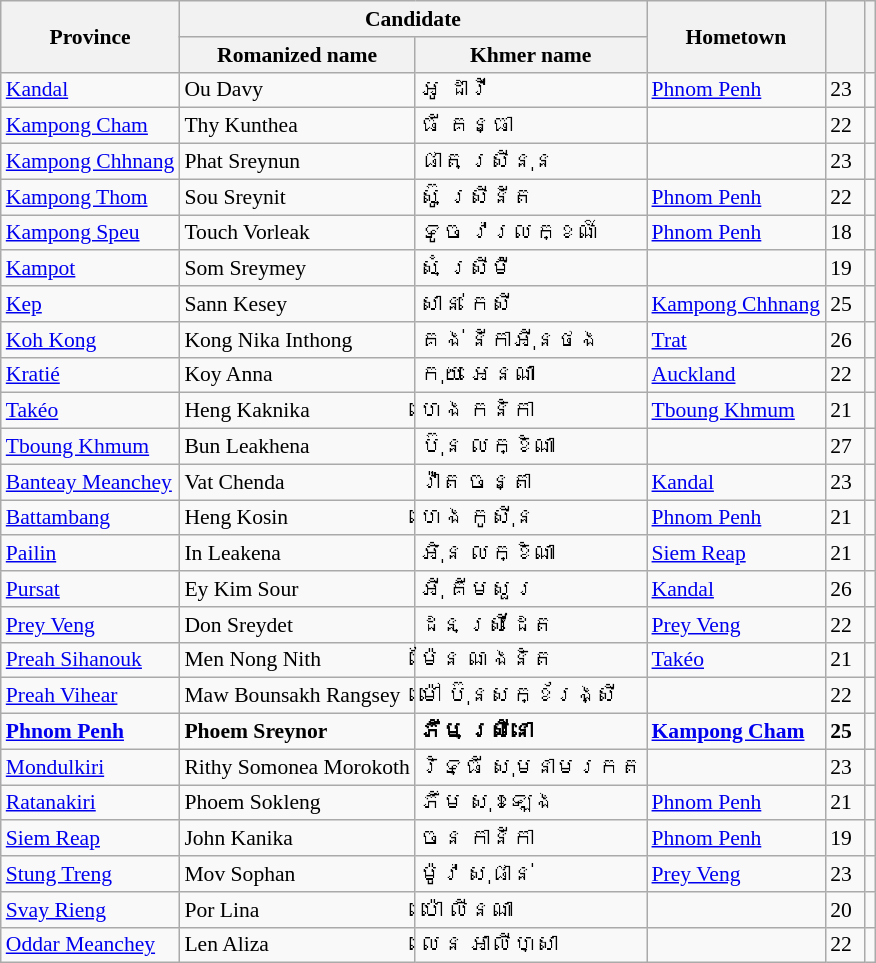<table class="wikitable" style="font-size: 90%;">
<tr>
<th rowspan=2><span><strong>Province</strong></span></th>
<th colspan=2><span><strong>Candidate</strong></span></th>
<th rowspan=2><span><strong>Hometown</strong></span></th>
<th rowspan=2 width="20"><span><strong></strong></span></th>
<th rowspan=2><span><strong></strong></span></th>
</tr>
<tr>
<th>Romanized name</th>
<th>Khmer name</th>
</tr>
<tr>
<td><a href='#'>Kandal</a></td>
<td>Ou Davy</td>
<td>អូ ដាវី</td>
<td><a href='#'>Phnom Penh</a></td>
<td>23</td>
<td></td>
</tr>
<tr>
<td><a href='#'>Kampong Cham</a></td>
<td>Thy Kunthea</td>
<td>ធី គន្ធា</td>
<td></td>
<td>22</td>
<td></td>
</tr>
<tr>
<td><a href='#'>Kampong Chhnang</a></td>
<td>Phat Sreynun</td>
<td>ផាត ស្រីនុន</td>
<td></td>
<td>23</td>
<td></td>
</tr>
<tr>
<td><a href='#'>Kampong Thom</a></td>
<td>Sou Sreynit</td>
<td>ស៊ូ ស្រីនីត</td>
<td><a href='#'>Phnom Penh</a></td>
<td>22</td>
<td></td>
</tr>
<tr>
<td><a href='#'>Kampong Speu</a></td>
<td>Touch Vorleak</td>
<td>ទូច វរលក្ខណ៍</td>
<td><a href='#'>Phnom Penh</a></td>
<td>18</td>
<td></td>
</tr>
<tr>
<td><a href='#'>Kampot</a></td>
<td>Som Sreymey</td>
<td>សំ ស្រីម៉ី</td>
<td></td>
<td>19</td>
<td></td>
</tr>
<tr>
<td><a href='#'>Kep</a></td>
<td>Sann Kesey</td>
<td>សាន់ កេសី</td>
<td><a href='#'>Kampong Chhnang</a></td>
<td>25</td>
<td></td>
</tr>
<tr>
<td><a href='#'>Koh Kong</a></td>
<td>Kong Nika Inthong</td>
<td>គង់ នីកាអុីនថង</td>
<td><a href='#'>Trat</a></td>
<td>26</td>
<td></td>
</tr>
<tr>
<td><a href='#'>Kratié</a></td>
<td>Koy Anna</td>
<td>កុយ អេនណា</td>
<td><a href='#'>Auckland</a></td>
<td>22</td>
<td></td>
</tr>
<tr>
<td><a href='#'>Takéo</a></td>
<td>Heng Kaknika</td>
<td>ហេង កនិកា</td>
<td><a href='#'>Tboung Khmum</a></td>
<td>21</td>
<td></td>
</tr>
<tr>
<td><a href='#'>Tboung Khmum</a></td>
<td>Bun Leakhena</td>
<td>ប៊ុន លក្ខិណា</td>
<td></td>
<td>27</td>
<td></td>
</tr>
<tr>
<td><a href='#'>Banteay Meanchey</a></td>
<td>Vat Chenda</td>
<td>វ៉ាត ចន្តា</td>
<td><a href='#'>Kandal</a></td>
<td>23</td>
<td></td>
</tr>
<tr>
<td><a href='#'>Battambang</a></td>
<td>Heng Kosin</td>
<td>ហេង កូសុីន</td>
<td><a href='#'>Phnom Penh</a></td>
<td>21</td>
<td></td>
</tr>
<tr>
<td><a href='#'>Pailin</a></td>
<td>In Leakena</td>
<td>អុិន លក្ខិណា</td>
<td><a href='#'>Siem Reap</a></td>
<td>21</td>
<td></td>
</tr>
<tr>
<td><a href='#'>Pursat</a></td>
<td>Ey Kim Sour</td>
<td>អុី គីមសួរ</td>
<td><a href='#'>Kandal</a></td>
<td>26</td>
<td></td>
</tr>
<tr>
<td><a href='#'>Prey Veng</a></td>
<td>Don Sreydet</td>
<td>ដន ស្រីដែត</td>
<td><a href='#'>Prey Veng</a></td>
<td>22</td>
<td></td>
</tr>
<tr>
<td><a href='#'>Preah Sihanouk</a></td>
<td>Men Nong Nith</td>
<td>ម៉ែន ណងនិត</td>
<td><a href='#'>Takéo</a></td>
<td>21</td>
<td></td>
</tr>
<tr>
<td><a href='#'>Preah Vihear</a></td>
<td>Maw Bounsakh Rangsey</td>
<td>ម៉ៅ ប៊ុនសក្ខ័រង្សី</td>
<td></td>
<td>22</td>
<td></td>
</tr>
<tr>
<td><strong><a href='#'>Phnom Penh</a></strong></td>
<td><strong>Phoem Sreynor</strong></td>
<td><strong>ភឹម ស្រីនោ</strong></td>
<td><strong><a href='#'>Kampong Cham</a></strong></td>
<td><strong>25</strong></td>
<td><strong></strong></td>
</tr>
<tr>
<td><a href='#'>Mondulkiri</a></td>
<td>Rithy Somonea Morokoth</td>
<td>រិទ្ធី សុមនាមរកត</td>
<td></td>
<td>23</td>
<td></td>
</tr>
<tr>
<td><a href='#'>Ratanakiri</a></td>
<td>Phoem Sokleng</td>
<td>ភឹម សុខឡេង</td>
<td><a href='#'>Phnom Penh</a></td>
<td>21</td>
<td></td>
</tr>
<tr>
<td><a href='#'>Siem Reap</a></td>
<td>John Kanika</td>
<td>ចន កានីកា</td>
<td><a href='#'>Phnom Penh</a></td>
<td>19</td>
<td></td>
</tr>
<tr>
<td><a href='#'>Stung Treng</a></td>
<td>Mov Sophan</td>
<td>ម៉ូវ សុផាន់</td>
<td><a href='#'>Prey Veng</a></td>
<td>23</td>
<td></td>
</tr>
<tr>
<td><a href='#'>Svay Rieng</a></td>
<td>Por Lina</td>
<td>ប៉ោ លីនណា</td>
<td></td>
<td>20</td>
<td></td>
</tr>
<tr>
<td><a href='#'>Oddar Meanchey</a></td>
<td>Len Aliza</td>
<td>លេន អាលីហ្សា</td>
<td></td>
<td>22</td>
<td></td>
</tr>
</table>
